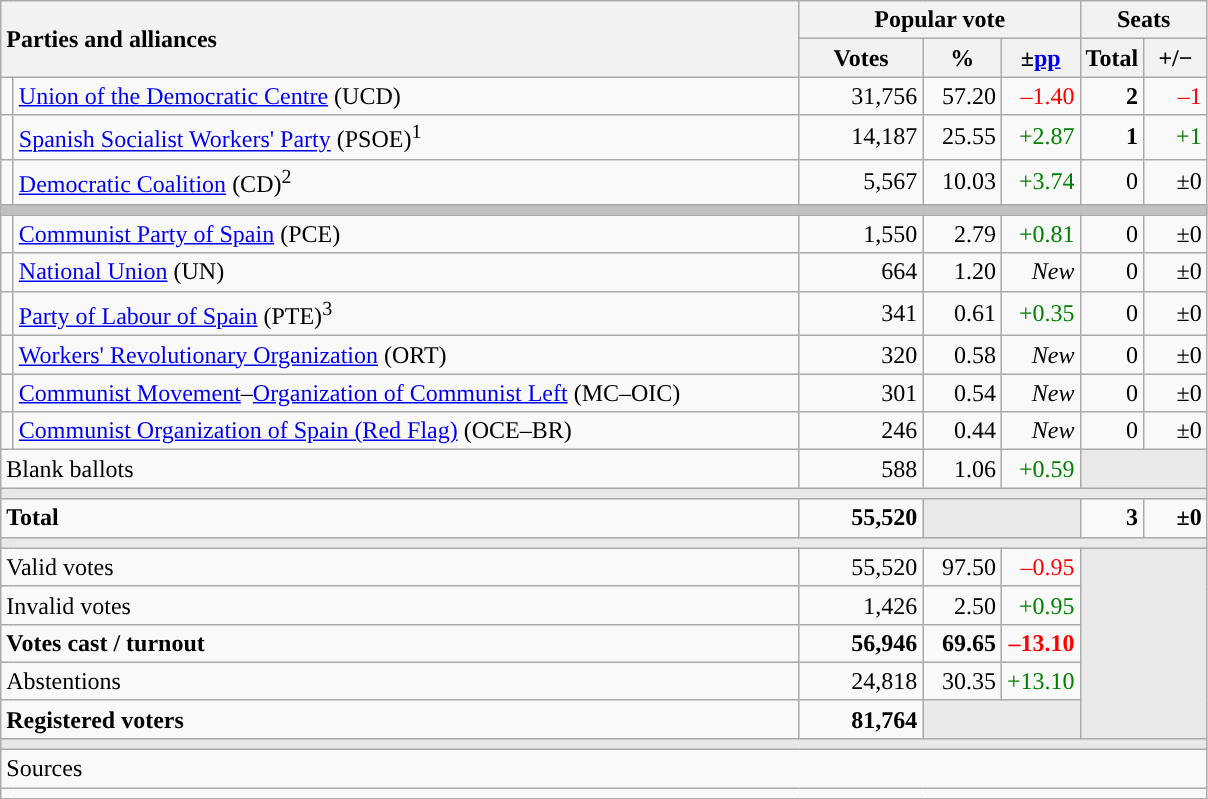<table class="wikitable" style="text-align:right;">
<tr>
<th style="text-align:left;" rowspan="2" colspan="2" width="525">Parties and alliances</th>
<th colspan="3">Popular vote</th>
<th colspan="2">Seats</th>
</tr>
<tr>
<th width="75">Votes</th>
<th width="45">%</th>
<th width="45">±<a href='#'>pp</a></th>
<th width="35">Total</th>
<th width="35">+/−</th>
</tr>
<tr>
<td width="1" style="color:inherit;background:"></td>
<td align="left"><a href='#'>Union of the Democratic Centre</a> (UCD)</td>
<td>31,756</td>
<td>57.20</td>
<td style="color:red;">–1.40</td>
<td><strong>2</strong></td>
<td style="color:red;">–1</td>
</tr>
<tr>
<td style="color:inherit;background:"></td>
<td align="left"><a href='#'>Spanish Socialist Workers' Party</a> (PSOE)<sup>1</sup></td>
<td>14,187</td>
<td>25.55</td>
<td style="color:green;">+2.87</td>
<td><strong>1</strong></td>
<td style="color:green;">+1</td>
</tr>
<tr>
<td style="color:inherit;background:"></td>
<td align="left"><a href='#'>Democratic Coalition</a> (CD)<sup>2</sup></td>
<td>5,567</td>
<td>10.03</td>
<td style="color:green;">+3.74</td>
<td>0</td>
<td>±0</td>
</tr>
<tr>
<td colspan="7" bgcolor="#C0C0C0"></td>
</tr>
<tr>
<td style="color:inherit;background:"></td>
<td align="left"><a href='#'>Communist Party of Spain</a> (PCE)</td>
<td>1,550</td>
<td>2.79</td>
<td style="color:green;">+0.81</td>
<td>0</td>
<td>±0</td>
</tr>
<tr>
<td style="color:inherit;background:"></td>
<td align="left"><a href='#'>National Union</a> (UN)</td>
<td>664</td>
<td>1.20</td>
<td><em>New</em></td>
<td>0</td>
<td>±0</td>
</tr>
<tr>
<td style="color:inherit;background:"></td>
<td align="left"><a href='#'>Party of Labour of Spain</a> (PTE)<sup>3</sup></td>
<td>341</td>
<td>0.61</td>
<td style="color:green;">+0.35</td>
<td>0</td>
<td>±0</td>
</tr>
<tr>
<td style="color:inherit;background:"></td>
<td align="left"><a href='#'>Workers' Revolutionary Organization</a> (ORT)</td>
<td>320</td>
<td>0.58</td>
<td><em>New</em></td>
<td>0</td>
<td>±0</td>
</tr>
<tr>
<td style="color:inherit;background:"></td>
<td align="left"><a href='#'>Communist Movement</a>–<a href='#'>Organization of Communist Left</a> (MC–OIC)</td>
<td>301</td>
<td>0.54</td>
<td><em>New</em></td>
<td>0</td>
<td>±0</td>
</tr>
<tr>
<td style="color:inherit;background:"></td>
<td align="left"><a href='#'>Communist Organization of Spain (Red Flag)</a> (OCE–BR)</td>
<td>246</td>
<td>0.44</td>
<td><em>New</em></td>
<td>0</td>
<td>±0</td>
</tr>
<tr>
<td align="left" colspan="2">Blank ballots</td>
<td>588</td>
<td>1.06</td>
<td style="color:green;">+0.59</td>
<td bgcolor="#E9E9E9" colspan="2"></td>
</tr>
<tr>
<td colspan="7" bgcolor="#E9E9E9"></td>
</tr>
<tr style="font-weight:bold;">
<td align="left" colspan="2">Total</td>
<td>55,520</td>
<td bgcolor="#E9E9E9" colspan="2"></td>
<td>3</td>
<td>±0</td>
</tr>
<tr>
<td colspan="7" bgcolor="#E9E9E9"></td>
</tr>
<tr>
<td align="left" colspan="2">Valid votes</td>
<td>55,520</td>
<td>97.50</td>
<td style="color:red;">–0.95</td>
<td bgcolor="#E9E9E9" colspan="2" rowspan="5"></td>
</tr>
<tr>
<td align="left" colspan="2">Invalid votes</td>
<td>1,426</td>
<td>2.50</td>
<td style="color:green;">+0.95</td>
</tr>
<tr style="font-weight:bold;">
<td align="left" colspan="2">Votes cast / turnout</td>
<td>56,946</td>
<td>69.65</td>
<td style="color:red;">–13.10</td>
</tr>
<tr>
<td align="left" colspan="2">Abstentions</td>
<td>24,818</td>
<td>30.35</td>
<td style="color:green;">+13.10</td>
</tr>
<tr style="font-weight:bold;">
<td align="left" colspan="2">Registered voters</td>
<td>81,764</td>
<td bgcolor="#E9E9E9" colspan="2"></td>
</tr>
<tr>
<td colspan="7" bgcolor="#E9E9E9"></td>
</tr>
<tr>
<td align="left" colspan="7">Sources</td>
</tr>
<tr>
<td colspan="7" style="text-align:left; max-width:790px;"></td>
</tr>
</table>
